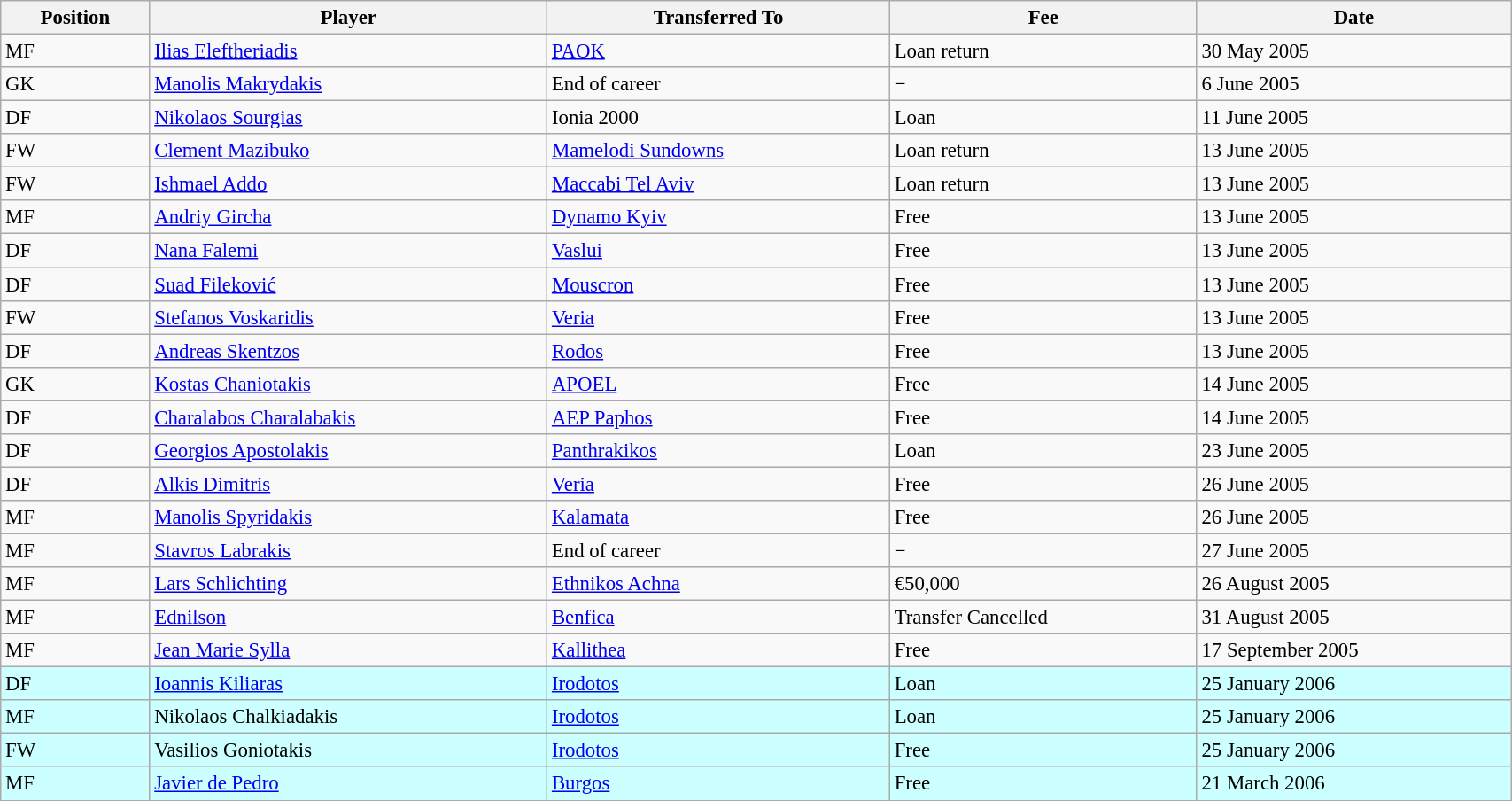<table class="wikitable sortable" style="width:90%; text-align:center; font-size:95%; text-align:left;">
<tr>
<th><strong>Position</strong></th>
<th><strong>Player</strong></th>
<th><strong>Transferred To</strong></th>
<th><strong>Fee</strong></th>
<th><strong>Date</strong></th>
</tr>
<tr>
<td>MF</td>
<td> <a href='#'>Ilias Eleftheriadis</a></td>
<td> <a href='#'>PAOK</a></td>
<td>Loan return</td>
<td>30 May 2005</td>
</tr>
<tr>
<td>GK</td>
<td> <a href='#'>Manolis Makrydakis</a></td>
<td>End of career</td>
<td>−</td>
<td>6 June 2005</td>
</tr>
<tr>
<td>DF</td>
<td> <a href='#'>Nikolaos Sourgias</a></td>
<td> Ionia 2000</td>
<td>Loan</td>
<td>11 June 2005</td>
</tr>
<tr>
<td>FW</td>
<td> <a href='#'>Clement Mazibuko</a></td>
<td> <a href='#'>Mamelodi Sundowns</a></td>
<td>Loan return</td>
<td>13 June 2005</td>
</tr>
<tr>
<td>FW</td>
<td> <a href='#'>Ishmael Addo</a></td>
<td> <a href='#'>Maccabi Tel Aviv</a></td>
<td>Loan return</td>
<td>13 June 2005</td>
</tr>
<tr>
<td>MF</td>
<td> <a href='#'>Andriy Gircha</a></td>
<td> <a href='#'>Dynamo Kyiv</a></td>
<td>Free</td>
<td>13 June 2005</td>
</tr>
<tr>
<td>DF</td>
<td>  <a href='#'>Nana Falemi</a></td>
<td> <a href='#'>Vaslui</a></td>
<td>Free</td>
<td>13 June 2005</td>
</tr>
<tr>
<td>DF</td>
<td> <a href='#'>Suad Fileković</a></td>
<td> <a href='#'>Mouscron</a></td>
<td>Free</td>
<td>13 June 2005</td>
</tr>
<tr>
<td>FW</td>
<td> <a href='#'>Stefanos Voskaridis</a></td>
<td> <a href='#'>Veria</a></td>
<td>Free</td>
<td>13 June 2005</td>
</tr>
<tr>
<td>DF</td>
<td> <a href='#'>Andreas Skentzos</a></td>
<td> <a href='#'>Rodos</a></td>
<td>Free</td>
<td>13 June 2005</td>
</tr>
<tr>
<td>GK</td>
<td> <a href='#'>Kostas Chaniotakis</a></td>
<td> <a href='#'>APOEL</a></td>
<td>Free</td>
<td>14 June 2005</td>
</tr>
<tr>
<td>DF</td>
<td> <a href='#'>Charalabos Charalabakis</a></td>
<td> <a href='#'>AEP Paphos</a></td>
<td>Free</td>
<td>14 June 2005</td>
</tr>
<tr>
<td>DF</td>
<td> <a href='#'>Georgios Apostolakis</a></td>
<td> <a href='#'>Panthrakikos</a></td>
<td>Loan</td>
<td>23 June 2005</td>
</tr>
<tr>
<td>DF</td>
<td>  <a href='#'>Alkis Dimitris</a></td>
<td> <a href='#'>Veria</a></td>
<td>Free</td>
<td>26 June 2005</td>
</tr>
<tr>
<td>MF</td>
<td> <a href='#'>Manolis Spyridakis</a></td>
<td> <a href='#'>Kalamata</a></td>
<td>Free</td>
<td>26 June 2005</td>
</tr>
<tr>
<td>MF</td>
<td> <a href='#'>Stavros Labrakis</a></td>
<td>End of career</td>
<td>−</td>
<td>27 June 2005</td>
</tr>
<tr>
<td>MF</td>
<td>  <a href='#'>Lars Schlichting</a></td>
<td> <a href='#'>Ethnikos Achna</a></td>
<td> €50,000</td>
<td>26 August 2005</td>
</tr>
<tr>
<td>MF</td>
<td>  <a href='#'>Ednilson</a></td>
<td> <a href='#'>Benfica</a></td>
<td>Transfer Cancelled</td>
<td>31 August 2005</td>
</tr>
<tr>
<td>MF</td>
<td> <a href='#'>Jean Marie Sylla</a></td>
<td> <a href='#'>Kallithea</a></td>
<td>Free</td>
<td>17 September 2005</td>
</tr>
<tr>
<th style="background:#CCFFFF; text-align:left; font-weight: normal;">DF</th>
<th style="background:#CCFFFF; text-align:left; font-weight: normal;"> <a href='#'>Ioannis Kiliaras</a></th>
<th style="background:#CCFFFF; text-align:left; font-weight: normal;"> <a href='#'>Irodotos</a></th>
<th style="background:#CCFFFF; text-align:left; font-weight: normal;">Loan</th>
<th style="background:#CCFFFF; text-align:left; font-weight: normal;">25 January 2006</th>
</tr>
<tr>
<th style="background:#CCFFFF; text-align:left; font-weight: normal;">MF</th>
<th style="background:#CCFFFF; text-align:left; font-weight: normal;"> Nikolaos Chalkiadakis</th>
<th style="background:#CCFFFF; text-align:left; font-weight: normal;"> <a href='#'>Irodotos</a></th>
<th style="background:#CCFFFF; text-align:left; font-weight: normal;">Loan</th>
<th style="background:#CCFFFF; text-align:left; font-weight: normal;">25 January 2006</th>
</tr>
<tr>
<th style="background:#CCFFFF; text-align:left; font-weight: normal;">FW</th>
<th style="background:#CCFFFF; text-align:left; font-weight: normal;"> Vasilios Goniotakis</th>
<th style="background:#CCFFFF; text-align:left; font-weight: normal;"> <a href='#'>Irodotos</a></th>
<th style="background:#CCFFFF; text-align:left; font-weight: normal;">Free</th>
<th style="background:#CCFFFF; text-align:left; font-weight: normal;">25 January 2006</th>
</tr>
<tr>
<th style="background:#CCFFFF; text-align:left; font-weight: normal;">MF</th>
<th style="background:#CCFFFF; text-align:left; font-weight: normal;"> <a href='#'>Javier de Pedro</a></th>
<th style="background:#CCFFFF; text-align:left; font-weight: normal;"> <a href='#'>Burgos</a></th>
<th style="background:#CCFFFF; text-align:left; font-weight: normal;">Free</th>
<th style="background:#CCFFFF; text-align:left; font-weight: normal;">21 March 2006</th>
</tr>
</table>
